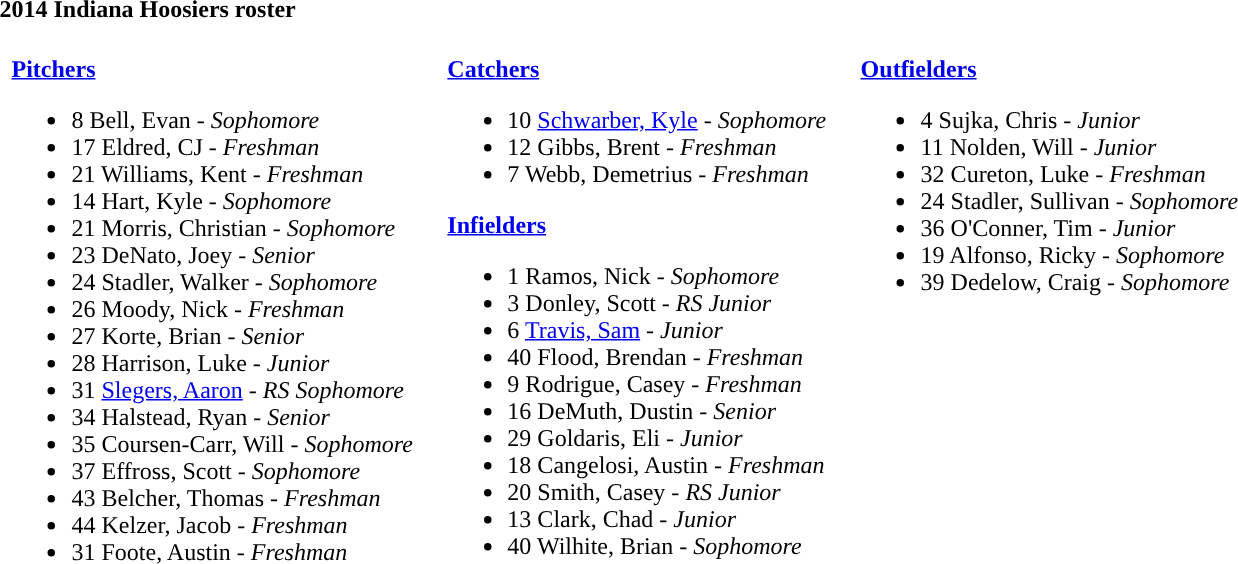<table class="toccolours" style="text-align: left;">
<tr>
<th colspan="9">2014 Indiana Hoosiers roster</th>
</tr>
<tr>
<td width="03"> </td>
<td valign="top"><br><strong><a href='#'>Pitchers</a></strong><ul><li>8 Bell, Evan - <em>Sophomore</em></li><li>17 Eldred, CJ - <em>Freshman</em></li><li>21 Williams, Kent - <em>Freshman</em></li><li>14 Hart, Kyle - <em>Sophomore</em></li><li>21 Morris, Christian - <em>Sophomore</em></li><li>23 DeNato, Joey - <em>Senior</em></li><li>24 Stadler, Walker - <em>Sophomore</em></li><li>26 Moody, Nick - <em>Freshman</em></li><li>27 Korte, Brian - <em>Senior</em></li><li>28 Harrison, Luke - <em>Junior</em></li><li>31 <a href='#'>Slegers, Aaron</a> - <em>RS Sophomore</em></li><li>34 Halstead, Ryan - <em>Senior</em></li><li>35 Coursen-Carr, Will - <em>Sophomore</em></li><li>37 Effross, Scott - <em>Sophomore</em></li><li>43 Belcher, Thomas - <em>Freshman</em></li><li>44 Kelzer, Jacob - <em>Freshman</em></li><li>31 Foote, Austin - <em>Freshman</em></li></ul></td>
<td width="15"> </td>
<td valign="top"><br><strong><a href='#'>Catchers</a></strong><ul><li>10 <a href='#'>Schwarber, Kyle</a> - <em>Sophomore</em></li><li>12 Gibbs, Brent - <em>Freshman</em></li><li>7 Webb, Demetrius - <em>Freshman</em></li></ul><strong><a href='#'>Infielders</a></strong><ul><li>1 Ramos, Nick - <em>Sophomore</em></li><li>3 Donley, Scott - <em>RS Junior</em></li><li>6 <a href='#'>Travis, Sam</a> - <em>Junior</em></li><li>40 Flood, Brendan - <em>Freshman</em></li><li>9 Rodrigue, Casey - <em>Freshman</em></li><li>16 DeMuth, Dustin - <em>Senior</em></li><li>29 Goldaris, Eli - <em>Junior </em></li><li>18 Cangelosi, Austin - <em>Freshman</em></li><li>20 Smith, Casey - <em>RS Junior</em></li><li>13 Clark, Chad - <em>Junior</em></li><li>40 Wilhite, Brian - <em>Sophomore</em></li></ul></td>
<td width="15"> </td>
<td valign="top"><br><strong><a href='#'>Outfielders</a></strong><ul><li>4 Sujka, Chris - <em>Junior</em></li><li>11 Nolden, Will - <em>Junior</em></li><li>32 Cureton, Luke - <em>Freshman</em></li><li>24 Stadler, Sullivan - <em>Sophomore</em></li><li>36 O'Conner, Tim - <em>Junior</em></li><li>19 Alfonso, Ricky - <em>Sophomore</em></li><li>39 Dedelow, Craig - <em>Sophomore</em></li></ul></td>
<td width="25"> </td>
</tr>
</table>
